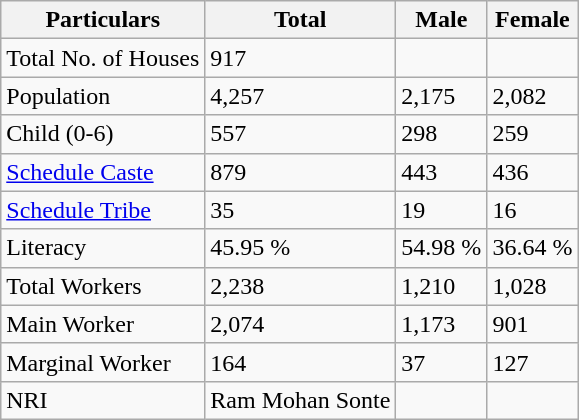<table class="wikitable sortable">
<tr>
<th>Particulars</th>
<th>Total</th>
<th>Male</th>
<th>Female</th>
</tr>
<tr>
<td>Total No. of Houses</td>
<td>917</td>
<td></td>
<td></td>
</tr>
<tr>
<td>Population</td>
<td>4,257</td>
<td>2,175</td>
<td>2,082</td>
</tr>
<tr>
<td>Child (0-6)</td>
<td>557</td>
<td>298</td>
<td>259</td>
</tr>
<tr>
<td><a href='#'>Schedule Caste</a></td>
<td>879</td>
<td>443</td>
<td>436</td>
</tr>
<tr>
<td><a href='#'>Schedule Tribe</a></td>
<td>35</td>
<td>19</td>
<td>16</td>
</tr>
<tr>
<td>Literacy</td>
<td>45.95 %</td>
<td>54.98 %</td>
<td>36.64 %</td>
</tr>
<tr>
<td>Total Workers</td>
<td>2,238</td>
<td>1,210</td>
<td>1,028</td>
</tr>
<tr>
<td>Main Worker</td>
<td>2,074</td>
<td>1,173</td>
<td>901</td>
</tr>
<tr>
<td>Marginal Worker</td>
<td>164</td>
<td>37</td>
<td>127</td>
</tr>
<tr>
<td>NRI</td>
<td>Ram Mohan Sonte</td>
<td></td>
<td></td>
</tr>
</table>
